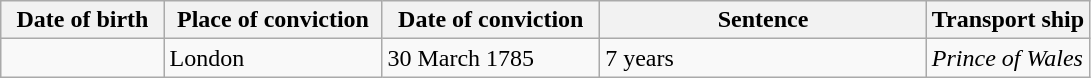<table class="wikitable sortable plainrowheaders" style="width=1024px;">
<tr>
<th style="width: 15%;">Date of birth</th>
<th style="width: 20%;">Place of conviction</th>
<th style="width: 20%;">Date of conviction</th>
<th style="width: 30%;">Sentence</th>
<th style="width: 15%;">Transport ship</th>
</tr>
<tr>
<td></td>
<td>London</td>
<td>30 March 1785</td>
<td>7 years</td>
<td><em>Prince of Wales</em></td>
</tr>
</table>
